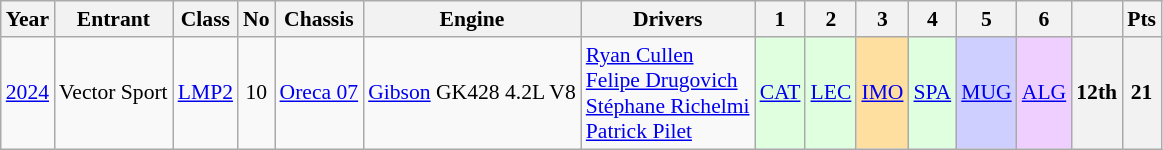<table class="wikitable" style="font-size: 90%; text-align:center">
<tr>
<th>Year</th>
<th>Entrant</th>
<th>Class</th>
<th>No</th>
<th>Chassis</th>
<th>Engine</th>
<th>Drivers</th>
<th>1</th>
<th>2</th>
<th>3</th>
<th>4</th>
<th>5</th>
<th>6</th>
<th></th>
<th>Pts</th>
</tr>
<tr>
<td><a href='#'>2024</a></td>
<td> Vector Sport</td>
<td><a href='#'>LMP2</a></td>
<td>10</td>
<td><a href='#'>Oreca 07</a></td>
<td><a href='#'>Gibson</a> GK428 4.2L V8</td>
<td align="left"> <a href='#'>Ryan Cullen</a><br> <a href='#'>Felipe Drugovich</a><br> <a href='#'>Stéphane Richelmi</a><br> <a href='#'>Patrick Pilet</a></td>
<td style="background:#DFFFDF;"><a href='#'>CAT</a><br></td>
<td style="background:#DFFFDF;"><a href='#'>LEC</a><br></td>
<td style="background:#FFDF9F;"><a href='#'>IMO</a><br></td>
<td style="background:#DFFFDF;"><a href='#'>SPA</a><br></td>
<td style="background:#CFCFFF;"><a href='#'>MUG</a><br></td>
<td style="background:#EFCFFF;"><a href='#'>ALG</a><br></td>
<th>12th</th>
<th>21</th>
</tr>
</table>
